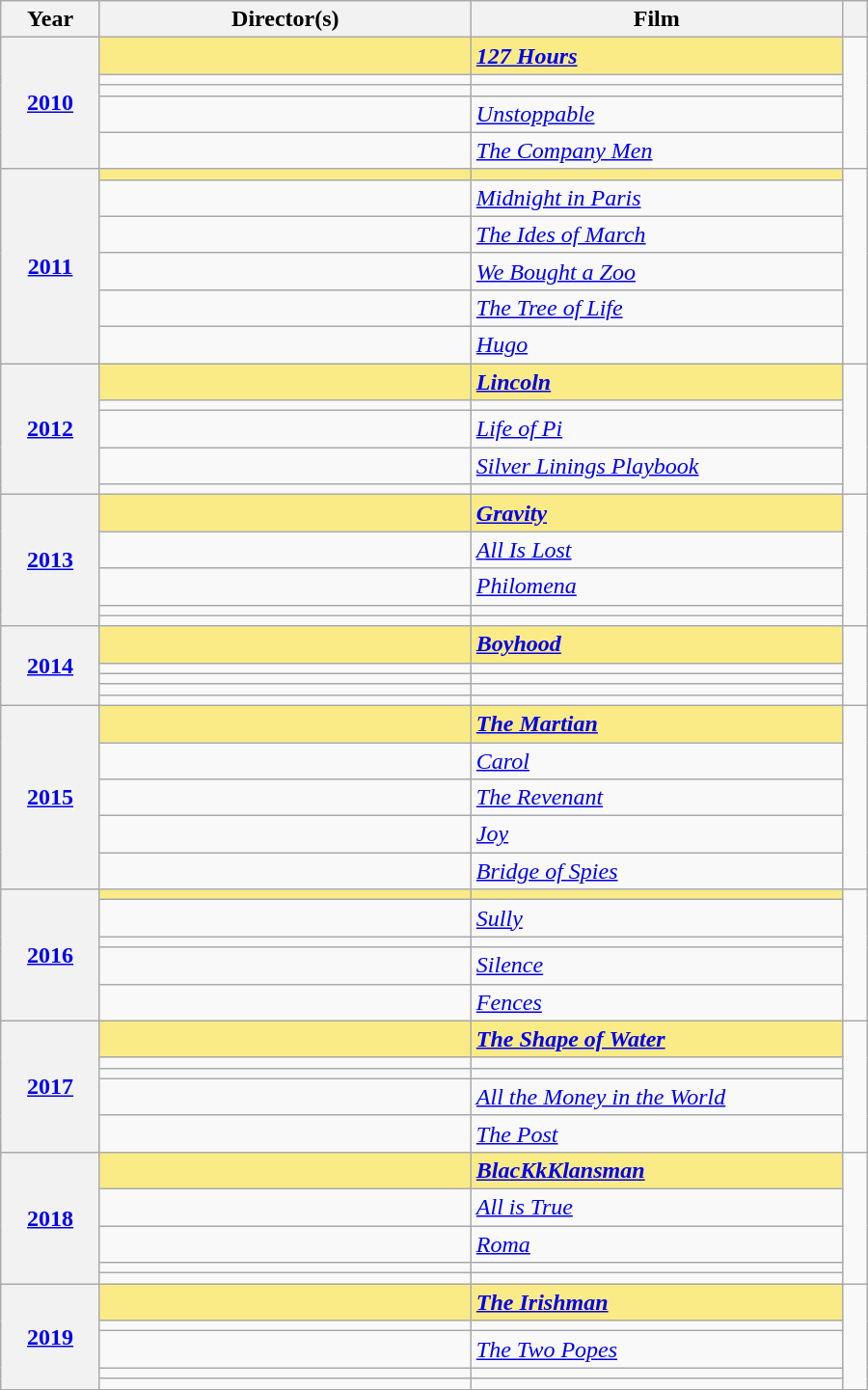<table class="wikitable">
<tr>
<th scope="col" style="width:8%;">Year</th>
<th scope="col" style="width:30%;">Director(s)</th>
<th scope="col" style="width:30%;">Film</th>
<th scope="col" style="width:2%;" class="unsortable"></th>
</tr>
<tr>
<th scope="row" rowspan=5 style="text-align:center;"><a href='#'>2010</a><br></th>
<td style="background:#FAEB86;"><strong></strong></td>
<td style="background:#FAEB86;"><strong><em><a href='#'>127 Hours</a></em></strong></td>
<td rowspan="5"></td>
</tr>
<tr>
<td></td>
<td></td>
</tr>
<tr>
<td></td>
<td></td>
</tr>
<tr>
<td></td>
<td><em><a href='#'>Unstoppable</a></em></td>
</tr>
<tr>
<td></td>
<td><em><a href='#'>The Company Men</a></em></td>
</tr>
<tr>
<th scope="row" rowspan=6 style="text-align:center;"><a href='#'>2011</a><br></th>
<td style="background:#FAEB86;"><strong></strong></td>
<td style="background:#FAEB86;"><strong></strong></td>
<td rowspan="6"></td>
</tr>
<tr>
<td></td>
<td><em><a href='#'>Midnight in Paris</a></em></td>
</tr>
<tr>
<td></td>
<td><em><a href='#'>The Ides of March</a></em></td>
</tr>
<tr>
<td></td>
<td><em><a href='#'>We Bought a Zoo</a></em></td>
</tr>
<tr>
<td></td>
<td><em><a href='#'>The Tree of Life</a></em></td>
</tr>
<tr>
<td></td>
<td><em><a href='#'>Hugo</a></em></td>
</tr>
<tr>
<th scope="row" rowspan=5 style="text-align:center;"><a href='#'>2012</a><br></th>
<td style="background:#FAEB86;"><strong></strong></td>
<td style="background:#FAEB86;"><strong><em><a href='#'>Lincoln</a></em></strong></td>
<td rowspan="5"></td>
</tr>
<tr>
<td></td>
<td></td>
</tr>
<tr>
<td></td>
<td><em><a href='#'>Life of Pi</a></em></td>
</tr>
<tr>
<td></td>
<td><em><a href='#'>Silver Linings Playbook</a></em></td>
</tr>
<tr>
<td></td>
<td></td>
</tr>
<tr>
<th scope="row" rowspan=5 style="text-align:center;"><a href='#'>2013</a><br></th>
<td style="background:#FAEB86;"><strong></strong></td>
<td style="background:#FAEB86;"><strong><em><a href='#'>Gravity</a></em></strong></td>
<td rowspan="5"></td>
</tr>
<tr>
<td></td>
<td><em><a href='#'>All Is Lost</a></em></td>
</tr>
<tr>
<td></td>
<td><em><a href='#'>Philomena</a></em></td>
</tr>
<tr>
<td></td>
<td></td>
</tr>
<tr>
<td></td>
<td></td>
</tr>
<tr>
<th scope="row" rowspan=5 style="text-align:center;"><a href='#'>2014</a><br></th>
<td style="background:#FAEB86;"><strong></strong></td>
<td style="background:#FAEB86;"><strong><em><a href='#'>Boyhood</a></em></strong></td>
<td rowspan="5"></td>
</tr>
<tr>
<td></td>
<td></td>
</tr>
<tr>
<td></td>
<td></td>
</tr>
<tr>
<td></td>
<td></td>
</tr>
<tr>
<td></td>
<td></td>
</tr>
<tr>
<th scope="row" rowspan=5 style="text-align:center;"><a href='#'>2015</a><br></th>
<td style="background:#FAEB86;"><strong></strong></td>
<td style="background:#FAEB86;"><strong><em><a href='#'>The Martian</a></em></strong></td>
<td rowspan="5"></td>
</tr>
<tr>
<td></td>
<td><em><a href='#'>Carol</a></em></td>
</tr>
<tr>
<td></td>
<td><em><a href='#'>The Revenant</a></em></td>
</tr>
<tr>
<td></td>
<td><em><a href='#'>Joy</a></em></td>
</tr>
<tr>
<td></td>
<td><em><a href='#'>Bridge of Spies</a></em></td>
</tr>
<tr>
<th scope="row" rowspan=5 style="text-align:center;"><a href='#'>2016</a><br></th>
<td style="background:#FAEB86;"><strong></strong></td>
<td style="background:#FAEB86;"><strong></strong></td>
<td rowspan="5"></td>
</tr>
<tr>
<td></td>
<td><em><a href='#'>Sully</a></em></td>
</tr>
<tr>
<td></td>
<td></td>
</tr>
<tr>
<td></td>
<td><em><a href='#'>Silence</a></em></td>
</tr>
<tr>
<td></td>
<td><em><a href='#'>Fences</a></em></td>
</tr>
<tr>
<th scope="row" rowspan=5 style="text-align:center;"><a href='#'>2017</a><br></th>
<td style="background:#FAEB86;"><strong></strong></td>
<td style="background:#FAEB86;"><strong><em><a href='#'>The Shape of Water</a></em></strong></td>
<td rowspan="5"></td>
</tr>
<tr>
<td></td>
<td></td>
</tr>
<tr>
<td></td>
<td></td>
</tr>
<tr>
<td></td>
<td><em><a href='#'>All the Money in the World</a></em></td>
</tr>
<tr>
<td></td>
<td><em><a href='#'>The Post</a></em></td>
</tr>
<tr>
<th scope="row" rowspan=5 style="text-align:center;"><a href='#'>2018</a><br></th>
<td style="background:#FAEB86;"><strong></strong></td>
<td style="background:#FAEB86;"><strong><em><a href='#'>BlacKkKlansman</a></em></strong></td>
<td rowspan="5"></td>
</tr>
<tr>
<td></td>
<td><em><a href='#'>All is True</a></em></td>
</tr>
<tr>
<td></td>
<td><em><a href='#'>Roma</a></em></td>
</tr>
<tr>
<td></td>
<td></td>
</tr>
<tr>
<td></td>
<td></td>
</tr>
<tr>
<th scope="row" rowspan=5 style="text-align:center;"><a href='#'>2019</a><br></th>
<td style="background:#FAEB86;"><strong></strong></td>
<td style="background:#FAEB86;"><strong><em><a href='#'>The Irishman</a></em></strong></td>
<td rowspan="5"></td>
</tr>
<tr>
<td></td>
<td></td>
</tr>
<tr>
<td></td>
<td><em><a href='#'>The Two Popes</a></em></td>
</tr>
<tr>
<td></td>
<td></td>
</tr>
<tr>
<td></td>
<td></td>
</tr>
<tr>
</tr>
</table>
